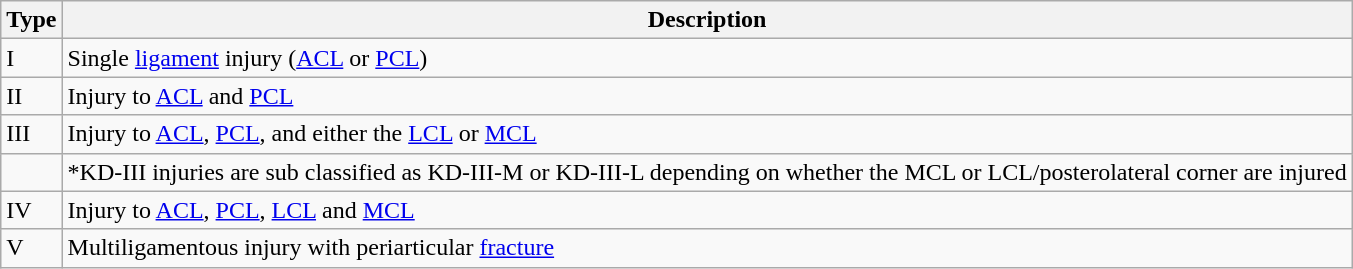<table class="wikitable">
<tr>
<th>Type</th>
<th>Description</th>
</tr>
<tr>
<td>I</td>
<td>Single <a href='#'>ligament</a> injury (<a href='#'>ACL</a> or <a href='#'>PCL</a>)</td>
</tr>
<tr>
<td>II</td>
<td>Injury to <a href='#'>ACL</a> and <a href='#'>PCL</a></td>
</tr>
<tr>
<td>III</td>
<td>Injury to <a href='#'>ACL</a>, <a href='#'>PCL</a>, and either the <a href='#'>LCL</a> or <a href='#'>MCL</a></td>
</tr>
<tr>
<td></td>
<td>*KD-III injuries are sub classified as KD-III-M or KD-III-L depending on whether the MCL or LCL/posterolateral corner are injured</td>
</tr>
<tr>
<td>IV</td>
<td>Injury to <a href='#'>ACL</a>, <a href='#'>PCL</a>, <a href='#'>LCL</a> and <a href='#'>MCL</a></td>
</tr>
<tr>
<td>V</td>
<td>Multiligamentous injury with periarticular <a href='#'>fracture</a></td>
</tr>
</table>
